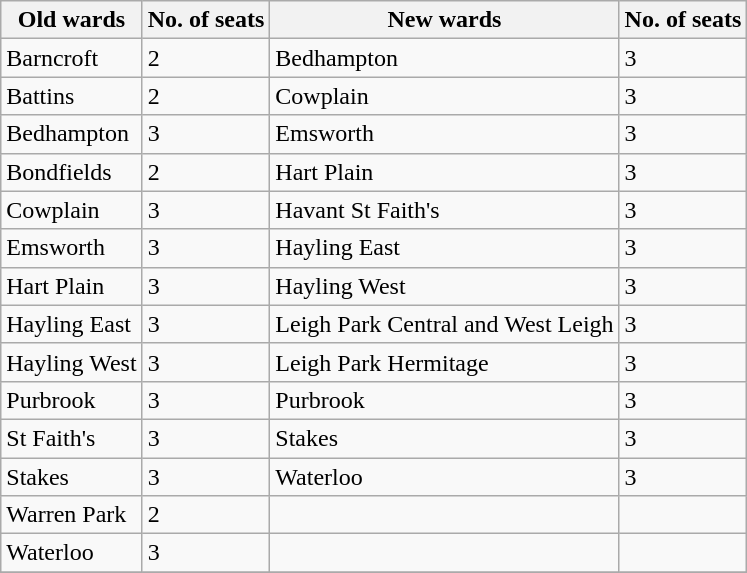<table class="wikitable">
<tr>
<th>Old wards</th>
<th>No. of seats</th>
<th>New wards</th>
<th>No. of seats</th>
</tr>
<tr>
<td>Barncroft</td>
<td>2</td>
<td>Bedhampton</td>
<td>3</td>
</tr>
<tr>
<td>Battins</td>
<td>2</td>
<td>Cowplain</td>
<td>3</td>
</tr>
<tr>
<td>Bedhampton</td>
<td>3</td>
<td>Emsworth</td>
<td>3</td>
</tr>
<tr>
<td>Bondfields</td>
<td>2</td>
<td>Hart Plain</td>
<td>3</td>
</tr>
<tr>
<td>Cowplain</td>
<td>3</td>
<td>Havant St Faith's</td>
<td>3</td>
</tr>
<tr>
<td>Emsworth</td>
<td>3</td>
<td>Hayling East</td>
<td>3</td>
</tr>
<tr>
<td>Hart Plain</td>
<td>3</td>
<td>Hayling West</td>
<td>3</td>
</tr>
<tr>
<td>Hayling East</td>
<td>3</td>
<td>Leigh Park Central and West Leigh</td>
<td>3</td>
</tr>
<tr>
<td>Hayling West</td>
<td>3</td>
<td>Leigh Park Hermitage</td>
<td>3</td>
</tr>
<tr>
<td>Purbrook</td>
<td>3</td>
<td>Purbrook</td>
<td>3</td>
</tr>
<tr>
<td>St Faith's</td>
<td>3</td>
<td>Stakes</td>
<td>3</td>
</tr>
<tr>
<td>Stakes</td>
<td>3</td>
<td>Waterloo</td>
<td>3</td>
</tr>
<tr>
<td>Warren Park</td>
<td>2</td>
<td></td>
<td></td>
</tr>
<tr>
<td>Waterloo</td>
<td>3</td>
<td></td>
<td></td>
</tr>
<tr>
</tr>
</table>
